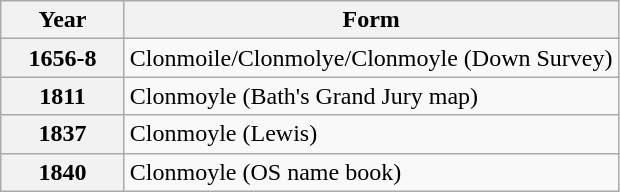<table class="wikitable" style="border:1px solid darkgrey;">
<tr>
<th style="width:75px;">Year</th>
<th>Form</th>
</tr>
<tr>
<th>1656-8</th>
<td>Clonmoile/Clonmolye/Clonmoyle (Down Survey)</td>
</tr>
<tr>
<th>1811</th>
<td>Clonmoyle (Bath's Grand Jury map)</td>
</tr>
<tr>
<th>1837</th>
<td>Clonmoyle (Lewis)</td>
</tr>
<tr>
<th>1840</th>
<td>Clonmoyle (OS name book)</td>
</tr>
</table>
